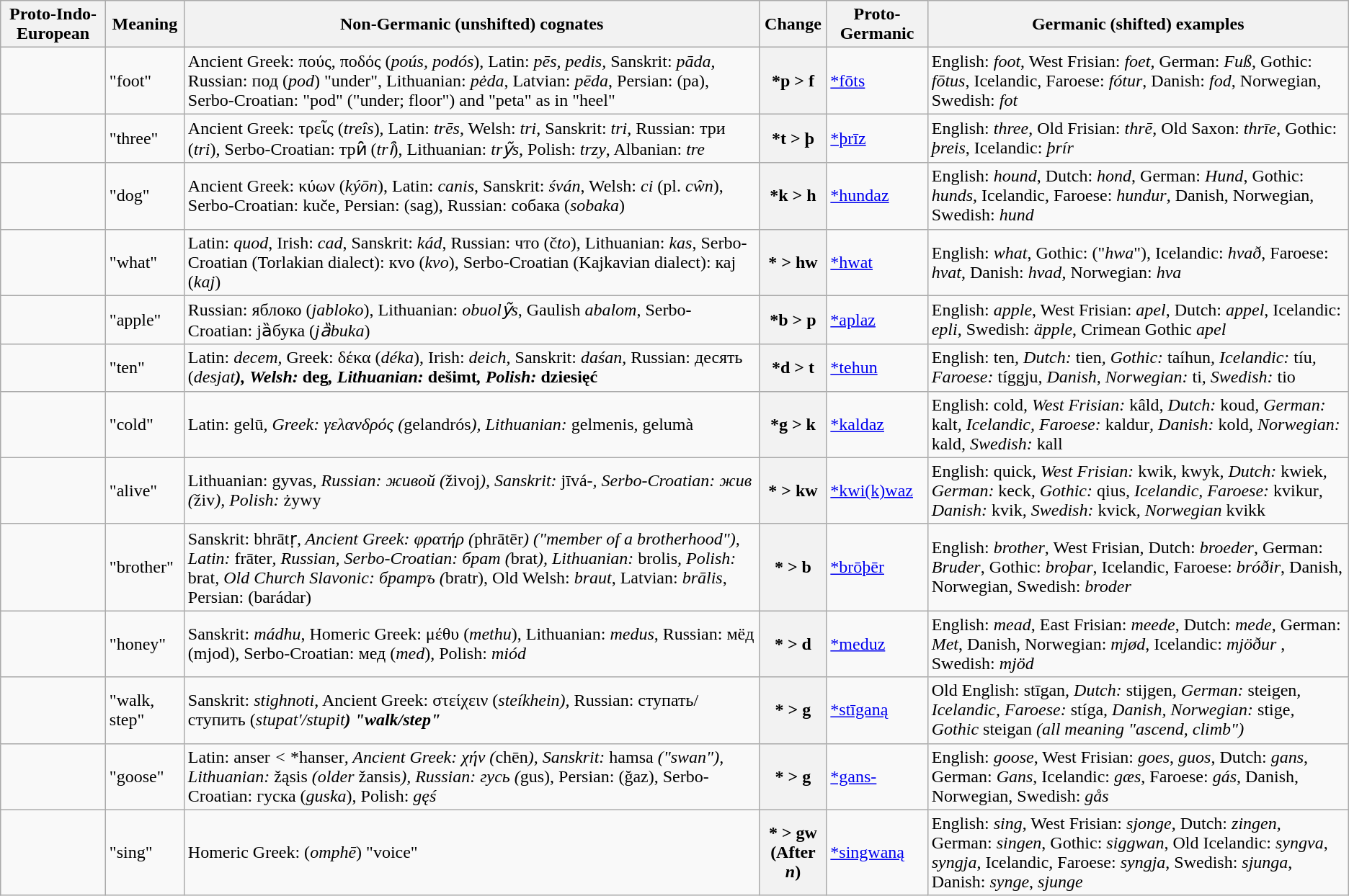<table class="wikitable">
<tr>
<th>Proto-Indo-European</th>
<th>Meaning</th>
<th>Non-Germanic (unshifted) cognates</th>
<th>Change</th>
<th>Proto-Germanic</th>
<th>Germanic (shifted) examples</th>
</tr>
<tr>
<td></td>
<td>"foot"</td>
<td>Ancient Greek: πούς, ποδός (<em>poús, podós</em>), Latin: <em>pēs, pedis,</em> Sanskrit: <em>pāda</em>, Russian: под (<em>pod</em>) "under", Lithuanian: <em>pėda</em>, Latvian: <em>pēda</em>, Persian:  (pa), Serbo-Croatian: "pod" ("under; floor") and "peta" as in "heel"</td>
<th>*p > f </th>
<td><a href='#'>*fōts</a></td>
<td>English: <em>foot</em>, West Frisian: <em>foet</em>,  German: <em>Fuß</em>, Gothic: <em>fōtus</em>, Icelandic, Faroese: <em>fótur</em>, Danish: <em>fod</em>,  Norwegian, Swedish: <em>fot</em></td>
</tr>
<tr>
<td></td>
<td>"three"</td>
<td>Ancient Greek: τρεῖς (<em>treîs</em>), Latin: <em>trēs</em>, Welsh: <em>tri</em>, Sanskrit: <em>tri</em>, Russian: три (<em>tri</em>), Serbo-Croatian: три̑ (<em>trȋ</em>), Lithuanian: <em>trỹs</em>, Polish: <em>trzy</em>, Albanian: <em>tre</em></td>
<th>*t > þ </th>
<td><a href='#'>*þrīz</a></td>
<td>English: <em>three</em>, Old Frisian: <em>thrē</em>, Old Saxon: <em>thrīe</em>, Gothic: <em>þreis</em>, Icelandic: <em>þrír</em></td>
</tr>
<tr>
<td></td>
<td>"dog"</td>
<td>Ancient Greek: κύων (<em>kýōn</em>), Latin: <em>canis</em>, Sanskrit: <em>śván</em>, Welsh: <em>ci</em> (pl. <em>cŵn</em>), Serbo-Croatian: kuče, Persian:  (sag), Russian: собака (<em>sobaka</em>)</td>
<th>*k > h </th>
<td><a href='#'>*hundaz</a></td>
<td>English: <em>hound</em>, Dutch: <em>hond</em>, German: <em>Hund</em>, Gothic: <em>hunds</em>, Icelandic, Faroese: <em>hundur</em>, Danish, Norwegian, Swedish: <em>hund</em></td>
</tr>
<tr>
<td></td>
<td>"what"</td>
<td>Latin: <em>quod</em>, Irish: <em>cad</em>, Sanskrit: <em>kád</em>, Russian: что (č<em>to</em>), Lithuanian: <em>kas</em>, Serbo-Croatian (Torlakian dialect): кvo (<em>kvo</em>), Serbo-Croatian (Kajkavian dialect): кај (<em>kaj</em>)</td>
<th>* > hw </th>
<td><a href='#'>*hwat</a></td>
<td>English: <em>what</em>,  Gothic:  ("<em>hwa</em>"), Icelandic: <em>hvað</em>, Faroese: <em>hvat</em>, Danish: <em>hvad</em>,  Norwegian:  <em>hva</em></td>
</tr>
<tr>
<td></td>
<td>"apple"</td>
<td>Russian: яблоко (<em>jabloko</em>), Lithuanian: <em>obuolỹs</em>, Gaulish <em>abalom</em>, Serbo-Croatian: ја̏бука (<em>jȁbuka</em>)</td>
<th>*b > p </th>
<td><a href='#'>*aplaz</a></td>
<td>English: <em>apple</em>, West Frisian: <em>apel</em>, Dutch: <em>appel</em>, Icelandic: <em>epli</em>, Swedish: <em>äpple</em>, Crimean Gothic <em>apel</em></td>
</tr>
<tr>
<td></td>
<td>"ten"</td>
<td>Latin: <em>decem</em>, Greek: δέκα (<em>déka</em>), Irish: <em>deich</em>, Sanskrit: <em>daśan</em>, Russian: десять (<em>desjat<strong>), Welsh: </em>deg<em>, Lithuanian: </em>dešimt<em>, Polish: </em>dziesięć<em></td>
<th>*d > t </th>
<td><a href='#'>*tehun</a></td>
<td>English: </em>ten<em>, Dutch: </em>tien<em>, Gothic: </em>taíhun<em>, Icelandic: </em>tíu<em>, Faroese: </em>tíggju<em>, Danish, Norwegian: </em>ti<em>, Swedish: </em>tio<em></td>
</tr>
<tr>
<td></td>
<td>"cold"</td>
<td>Latin: </em>gelū<em>, Greek: γελανδρός (</em>gelandrós<em>), Lithuanian: </em>gelmenis, gelumà<em> </td>
<th>*g > k </th>
<td><a href='#'>*kaldaz</a></td>
<td>English: </em>cold<em>, West Frisian: </em>kâld<em>, Dutch: </em>koud<em>, German: </em>kalt<em>, Icelandic, Faroese: </em>kaldur<em>, Danish: </em>kold<em>, Norwegian: </em>kald<em>, Swedish: </em>kall<em></td>
</tr>
<tr>
<td></td>
<td>"alive"</td>
<td>Lithuanian: </em>gyvas<em>,  Russian: живой (</em>živoj<em>), Sanskrit: </em>jīvá-<em>, Serbo-Croatian: жив (</em>živ<em>), Polish: </em>żywy<em></td>
<th>* > kw </th>
<td><a href='#'>*kwi(k)waz</a></td>
<td>English: </em>quick<em>, West Frisian: </em>kwik, kwyk<em>, Dutch: </em>kwiek<em>, German: </em>keck<em>, Gothic: </em>qius<em>, Icelandic, Faroese: </em>kvikur<em>, Danish: </em>kvik<em>, Swedish: </em>kvick<em>, Norwegian </em>kvikk<em></td>
</tr>
<tr>
<td></td>
<td>"brother"</td>
<td>Sanskrit: </em>bhrātṛ<em>, Ancient Greek: φρατήρ (</em>phrātēr<em>) ("member of a brotherhood"), Latin: </em>frāter<em>, Russian, Serbo-Croatian: брат (</em>brat<em>), Lithuanian: </em>brolis<em>, Polish: </em>brat<em>, Old Church Slavonic: братръ (</em>bratr</strong>), Old Welsh: <em>braut</em>, Latvian: <em>brālis</em>, Persian:  (barádar)</td>
<th>* > b </th>
<td><a href='#'>*brōþēr</a></td>
<td>English: <em>brother</em>, West Frisian, Dutch: <em>broeder</em>, German: <em>Bruder</em>, Gothic: <em>broþar</em>, Icelandic, Faroese: <em>bróðir</em>, Danish, Norwegian, Swedish: <em>broder</em></td>
</tr>
<tr>
<td></td>
<td>"honey"</td>
<td>Sanskrit: <em>mádhu</em>, Homeric Greek: μέθυ (<em>methu</em>), Lithuanian: <em>medus</em>, Russian: мёд (mjod), Serbo-Croatian: мед (<em>med</em>), Polish: <em>miód</em></td>
<th>* > d </th>
<td><a href='#'>*meduz</a></td>
<td>English: <em>mead</em>, East Frisian: <em>meede</em>, Dutch: <em>mede</em>, German: <em>Met</em>, Danish, Norwegian: <em>mjød</em>, Icelandic: <em>mjöður</em> , Swedish: <em>mjöd</em></td>
</tr>
<tr>
<td></td>
<td>"walk, step"</td>
<td>Sanskrit: <em>stighnoti</em>, Ancient Greek: στείχειν (<em>steíkhein),</em> Russian: ступать/ступить (<em>stupat'/stupit<strong>) "walk/step"</td>
<th>* > g </th>
<td><a href='#'>*stīganą</a></td>
<td>Old English: </em>stīgan<em>, Dutch: </em>stijgen<em>, German: </em>steigen<em>, Icelandic, Faroese: </em>stíga<em>, Danish, Norwegian: </em>stige<em>, Gothic </em>steigan<em> (all meaning "ascend, climb")</td>
</tr>
<tr>
<td></td>
<td>"goose"</td>
<td>Latin: </em>anser<em> < </em>*hanser<em>, Ancient Greek: χήν (</em>chēn<em>), Sanskrit: </em>hamsa<em> ("swan"), Lithuanian: </em>žąsis<em> (older </em>žansis<em>), Russian: гусь (</em>gus</strong>), Persian:  (ğaz), Serbo-Croatian: гуска (<em>guska</em>), Polish: <em>gęś</em></td>
<th>* > g </th>
<td><a href='#'>*gans-</a></td>
<td>English: <em>goose</em>, West Frisian: <em>goes</em>, <em>guos</em>, Dutch: <em>gans</em>, German: <em>Gans</em>, Icelandic: <em>gæs</em>, Faroese: <em>gás</em>, Danish, Norwegian, Swedish: <em>gås</em></td>
</tr>
<tr>
<td></td>
<td>"sing"</td>
<td>Homeric Greek:  (<em>omphē</em>) "voice"</td>
<th>* > gw <br>(After <em>n</em>)</th>
<td><a href='#'>*singwaną</a></td>
<td>English: <em>sing</em>, West Frisian: <em>sjonge</em>, Dutch: <em>zingen</em>, German: <em>singen</em>, Gothic: <em>siggwan</em>, Old Icelandic: <em>syngva</em>, <em>syngja</em>, Icelandic, Faroese: <em>syngja</em>, Swedish: <em>sjunga</em>, Danish: <em>synge</em>, <em>sjunge</em></td>
</tr>
</table>
